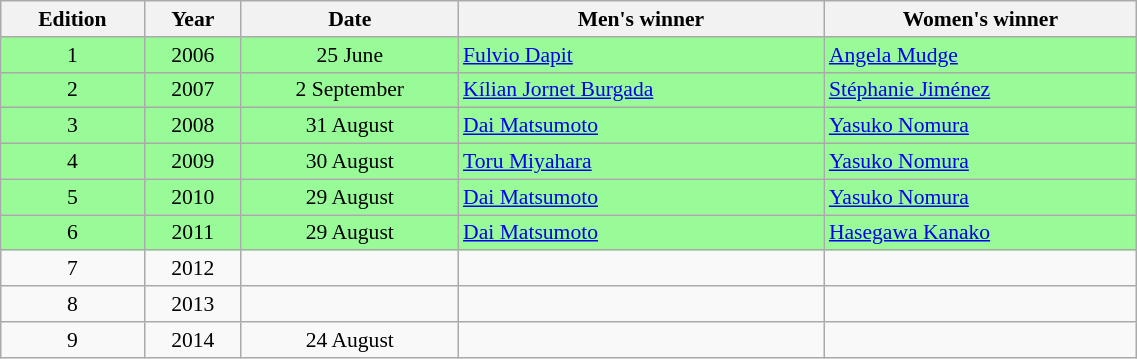<table class="wikitable" width=60% style="font-size:90%; text-align:center;">
<tr>
<th>Edition</th>
<th>Year</th>
<th>Date</th>
<th>Men's winner</th>
<th>Women's winner</th>
</tr>
<tr bgcolor=palegreen>
<td>1</td>
<td rowspan=1>2006</td>
<td>25 June</td>
<td align=left> <a href='#'>Fulvio Dapit</a></td>
<td align=left> <a href='#'>Angela Mudge</a></td>
</tr>
<tr bgcolor=palegreen>
<td>2</td>
<td rowspan=1>2007</td>
<td>2 September</td>
<td align=left> <a href='#'>Kílian Jornet Burgada</a></td>
<td align=left> <a href='#'>Stéphanie Jiménez</a></td>
</tr>
<tr bgcolor=palegreen>
<td>3</td>
<td rowspan=1>2008</td>
<td>31 August</td>
<td align=left> <a href='#'>Dai Matsumoto</a></td>
<td align=left> <a href='#'>Yasuko Nomura</a></td>
</tr>
<tr bgcolor=palegreen>
<td>4</td>
<td rowspan=1>2009</td>
<td>30 August</td>
<td align=left> <a href='#'>Toru Miyahara</a></td>
<td align=left> <a href='#'>Yasuko Nomura</a></td>
</tr>
<tr bgcolor=palegreen>
<td>5</td>
<td rowspan=1>2010</td>
<td>29 August</td>
<td align=left> <a href='#'>Dai Matsumoto</a></td>
<td align=left> <a href='#'>Yasuko Nomura</a></td>
</tr>
<tr bgcolor=palegreen>
<td>6</td>
<td rowspan=1>2011</td>
<td>29 August</td>
<td align=left> <a href='#'>Dai Matsumoto</a></td>
<td align=left> <a href='#'>Hasegawa Kanako</a></td>
</tr>
<tr>
<td>7</td>
<td rowspan=1>2012</td>
<td></td>
<td align=left> <a href='#'></a></td>
<td align=left> <a href='#'></a></td>
</tr>
<tr>
<td>8</td>
<td rowspan=1>2013</td>
<td></td>
<td align=left> <a href='#'></a></td>
<td align=left> <a href='#'></a></td>
</tr>
<tr>
<td>9</td>
<td rowspan=1>2014</td>
<td>24 August</td>
<td align=left> <a href='#'></a></td>
<td align=left> <a href='#'></a></td>
</tr>
</table>
